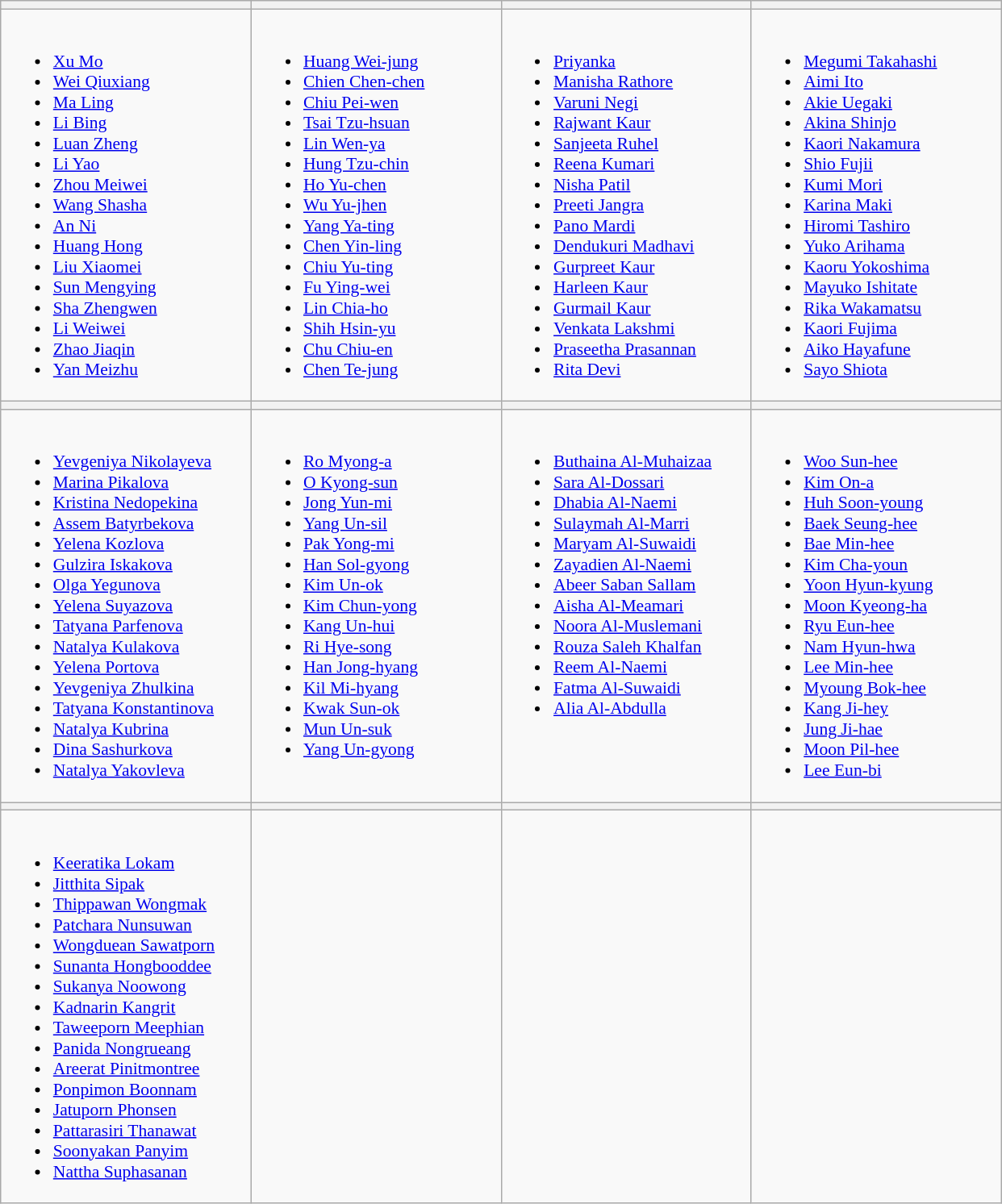<table class="wikitable" style="font-size:90%">
<tr>
<th width=200></th>
<th width=200></th>
<th width=200></th>
<th width=200></th>
</tr>
<tr>
<td valign=top><br><ul><li><a href='#'>Xu Mo</a></li><li><a href='#'>Wei Qiuxiang</a></li><li><a href='#'>Ma Ling</a></li><li><a href='#'>Li Bing</a></li><li><a href='#'>Luan Zheng</a></li><li><a href='#'>Li Yao</a></li><li><a href='#'>Zhou Meiwei</a></li><li><a href='#'>Wang Shasha</a></li><li><a href='#'>An Ni</a></li><li><a href='#'>Huang Hong</a></li><li><a href='#'>Liu Xiaomei</a></li><li><a href='#'>Sun Mengying</a></li><li><a href='#'>Sha Zhengwen</a></li><li><a href='#'>Li Weiwei</a></li><li><a href='#'>Zhao Jiaqin</a></li><li><a href='#'>Yan Meizhu</a></li></ul></td>
<td valign=top><br><ul><li><a href='#'>Huang Wei-jung</a></li><li><a href='#'>Chien Chen-chen</a></li><li><a href='#'>Chiu Pei-wen</a></li><li><a href='#'>Tsai Tzu-hsuan</a></li><li><a href='#'>Lin Wen-ya</a></li><li><a href='#'>Hung Tzu-chin</a></li><li><a href='#'>Ho Yu-chen</a></li><li><a href='#'>Wu Yu-jhen</a></li><li><a href='#'>Yang Ya-ting</a></li><li><a href='#'>Chen Yin-ling</a></li><li><a href='#'>Chiu Yu-ting</a></li><li><a href='#'>Fu Ying-wei</a></li><li><a href='#'>Lin Chia-ho</a></li><li><a href='#'>Shih Hsin-yu</a></li><li><a href='#'>Chu Chiu-en</a></li><li><a href='#'>Chen Te-jung</a></li></ul></td>
<td valign=top><br><ul><li><a href='#'>Priyanka</a></li><li><a href='#'>Manisha Rathore</a></li><li><a href='#'>Varuni Negi</a></li><li><a href='#'>Rajwant Kaur</a></li><li><a href='#'>Sanjeeta Ruhel</a></li><li><a href='#'>Reena Kumari</a></li><li><a href='#'>Nisha Patil</a></li><li><a href='#'>Preeti Jangra</a></li><li><a href='#'>Pano Mardi</a></li><li><a href='#'>Dendukuri Madhavi</a></li><li><a href='#'>Gurpreet Kaur</a></li><li><a href='#'>Harleen Kaur</a></li><li><a href='#'>Gurmail Kaur</a></li><li><a href='#'>Venkata Lakshmi</a></li><li><a href='#'>Praseetha Prasannan</a></li><li><a href='#'>Rita Devi</a></li></ul></td>
<td valign=top><br><ul><li><a href='#'>Megumi Takahashi</a></li><li><a href='#'>Aimi Ito</a></li><li><a href='#'>Akie Uegaki</a></li><li><a href='#'>Akina Shinjo</a></li><li><a href='#'>Kaori Nakamura</a></li><li><a href='#'>Shio Fujii</a></li><li><a href='#'>Kumi Mori</a></li><li><a href='#'>Karina Maki</a></li><li><a href='#'>Hiromi Tashiro</a></li><li><a href='#'>Yuko Arihama</a></li><li><a href='#'>Kaoru Yokoshima</a></li><li><a href='#'>Mayuko Ishitate</a></li><li><a href='#'>Rika Wakamatsu</a></li><li><a href='#'>Kaori Fujima</a></li><li><a href='#'>Aiko Hayafune</a></li><li><a href='#'>Sayo Shiota</a></li></ul></td>
</tr>
<tr>
<th></th>
<th></th>
<th></th>
<th></th>
</tr>
<tr>
<td valign=top><br><ul><li><a href='#'>Yevgeniya Nikolayeva</a></li><li><a href='#'>Marina Pikalova</a></li><li><a href='#'>Kristina Nedopekina</a></li><li><a href='#'>Assem Batyrbekova</a></li><li><a href='#'>Yelena Kozlova</a></li><li><a href='#'>Gulzira Iskakova</a></li><li><a href='#'>Olga Yegunova</a></li><li><a href='#'>Yelena Suyazova</a></li><li><a href='#'>Tatyana Parfenova</a></li><li><a href='#'>Natalya Kulakova</a></li><li><a href='#'>Yelena Portova</a></li><li><a href='#'>Yevgeniya Zhulkina</a></li><li><a href='#'>Tatyana Konstantinova</a></li><li><a href='#'>Natalya Kubrina</a></li><li><a href='#'>Dina Sashurkova</a></li><li><a href='#'>Natalya Yakovleva</a></li></ul></td>
<td valign=top><br><ul><li><a href='#'>Ro Myong-a</a></li><li><a href='#'>O Kyong-sun</a></li><li><a href='#'>Jong Yun-mi</a></li><li><a href='#'>Yang Un-sil</a></li><li><a href='#'>Pak Yong-mi</a></li><li><a href='#'>Han Sol-gyong</a></li><li><a href='#'>Kim Un-ok</a></li><li><a href='#'>Kim Chun-yong</a></li><li><a href='#'>Kang Un-hui</a></li><li><a href='#'>Ri Hye-song</a></li><li><a href='#'>Han Jong-hyang</a></li><li><a href='#'>Kil Mi-hyang</a></li><li><a href='#'>Kwak Sun-ok</a></li><li><a href='#'>Mun Un-suk</a></li><li><a href='#'>Yang Un-gyong</a></li></ul></td>
<td valign=top><br><ul><li><a href='#'>Buthaina Al-Muhaizaa</a></li><li><a href='#'>Sara Al-Dossari</a></li><li><a href='#'>Dhabia Al-Naemi</a></li><li><a href='#'>Sulaymah Al-Marri</a></li><li><a href='#'>Maryam Al-Suwaidi</a></li><li><a href='#'>Zayadien Al-Naemi</a></li><li><a href='#'>Abeer Saban Sallam</a></li><li><a href='#'>Aisha Al-Meamari</a></li><li><a href='#'>Noora Al-Muslemani</a></li><li><a href='#'>Rouza Saleh Khalfan</a></li><li><a href='#'>Reem Al-Naemi</a></li><li><a href='#'>Fatma Al-Suwaidi</a></li><li><a href='#'>Alia Al-Abdulla</a></li></ul></td>
<td valign=top><br><ul><li><a href='#'>Woo Sun-hee</a></li><li><a href='#'>Kim On-a</a></li><li><a href='#'>Huh Soon-young</a></li><li><a href='#'>Baek Seung-hee</a></li><li><a href='#'>Bae Min-hee</a></li><li><a href='#'>Kim Cha-youn</a></li><li><a href='#'>Yoon Hyun-kyung</a></li><li><a href='#'>Moon Kyeong-ha</a></li><li><a href='#'>Ryu Eun-hee</a></li><li><a href='#'>Nam Hyun-hwa</a></li><li><a href='#'>Lee Min-hee</a></li><li><a href='#'>Myoung Bok-hee</a></li><li><a href='#'>Kang Ji-hey</a></li><li><a href='#'>Jung Ji-hae</a></li><li><a href='#'>Moon Pil-hee</a></li><li><a href='#'>Lee Eun-bi</a></li></ul></td>
</tr>
<tr>
<th></th>
<th></th>
<th></th>
<th></th>
</tr>
<tr>
<td valign=top><br><ul><li><a href='#'>Keeratika Lokam</a></li><li><a href='#'>Jitthita Sipak</a></li><li><a href='#'>Thippawan Wongmak</a></li><li><a href='#'>Patchara Nunsuwan</a></li><li><a href='#'>Wongduean Sawatporn</a></li><li><a href='#'>Sunanta Hongbooddee</a></li><li><a href='#'>Sukanya Noowong</a></li><li><a href='#'>Kadnarin Kangrit</a></li><li><a href='#'>Taweeporn Meephian</a></li><li><a href='#'>Panida Nongrueang</a></li><li><a href='#'>Areerat Pinitmontree</a></li><li><a href='#'>Ponpimon Boonnam</a></li><li><a href='#'>Jatuporn Phonsen</a></li><li><a href='#'>Pattarasiri Thanawat</a></li><li><a href='#'>Soonyakan Panyim</a></li><li><a href='#'>Nattha Suphasanan</a></li></ul></td>
<td valign=top></td>
<td valign=top></td>
<td valign=top></td>
</tr>
</table>
